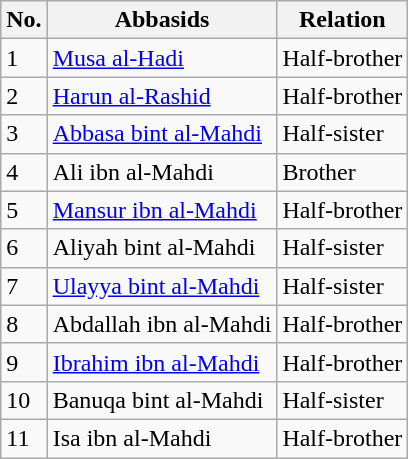<table class="wikitable" border="2">
<tr>
<th>No.</th>
<th>Abbasids</th>
<th>Relation</th>
</tr>
<tr>
<td>1</td>
<td><a href='#'>Musa al-Hadi</a></td>
<td>Half-brother</td>
</tr>
<tr>
<td>2</td>
<td><a href='#'>Harun al-Rashid</a></td>
<td>Half-brother</td>
</tr>
<tr>
<td>3</td>
<td><a href='#'>Abbasa bint al-Mahdi</a></td>
<td>Half-sister</td>
</tr>
<tr>
<td>4</td>
<td>Ali ibn al-Mahdi</td>
<td>Brother</td>
</tr>
<tr>
<td>5</td>
<td><a href='#'>Mansur ibn al-Mahdi</a></td>
<td>Half-brother</td>
</tr>
<tr>
<td>6</td>
<td>Aliyah bint al-Mahdi</td>
<td>Half-sister</td>
</tr>
<tr>
<td>7</td>
<td><a href='#'>Ulayya bint al-Mahdi</a></td>
<td>Half-sister</td>
</tr>
<tr>
<td>8</td>
<td>Abdallah ibn al-Mahdi</td>
<td>Half-brother</td>
</tr>
<tr>
<td>9</td>
<td><a href='#'>Ibrahim ibn al-Mahdi</a></td>
<td>Half-brother</td>
</tr>
<tr>
<td>10</td>
<td>Banuqa bint al-Mahdi</td>
<td>Half-sister</td>
</tr>
<tr>
<td>11</td>
<td>Isa ibn al-Mahdi</td>
<td>Half-brother</td>
</tr>
</table>
